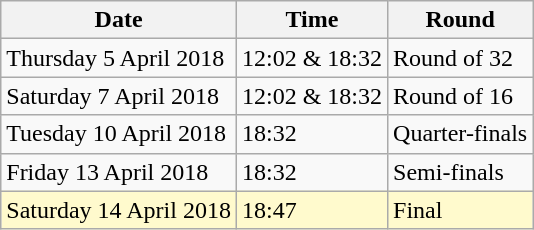<table class="wikitable">
<tr>
<th>Date</th>
<th>Time</th>
<th>Round</th>
</tr>
<tr>
<td>Thursday 5 April 2018</td>
<td>12:02 & 18:32</td>
<td>Round of 32</td>
</tr>
<tr>
<td>Saturday 7 April 2018</td>
<td>12:02 & 18:32</td>
<td>Round of 16</td>
</tr>
<tr>
<td>Tuesday 10 April 2018</td>
<td>18:32</td>
<td>Quarter-finals</td>
</tr>
<tr>
<td>Friday 13 April 2018</td>
<td>18:32</td>
<td>Semi-finals</td>
</tr>
<tr>
<td style=background:lemonchiffon>Saturday 14 April 2018</td>
<td style=background:lemonchiffon>18:47</td>
<td style=background:lemonchiffon>Final</td>
</tr>
</table>
